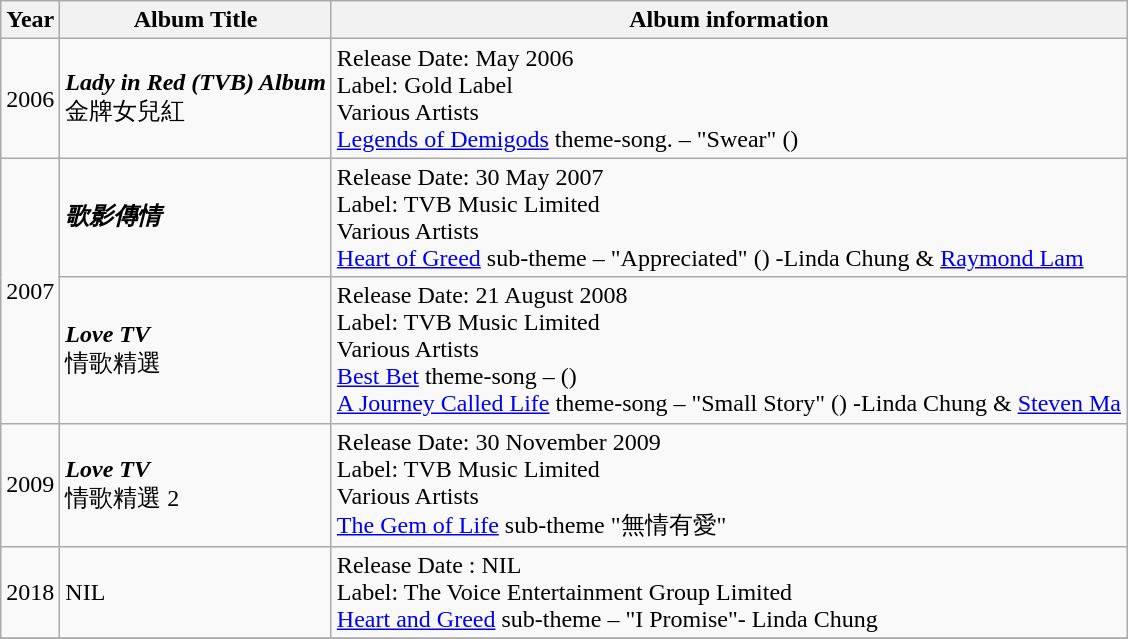<table class="wikitable">
<tr>
<th align="left">Year</th>
<th align="left">Album Title</th>
<th align="left">Album information</th>
</tr>
<tr>
<td>2006</td>
<td><strong><em>Lady in Red (TVB) Album</em></strong><br>金牌女兒紅</td>
<td>Release Date: May 2006<br>Label: Gold Label<br>Various Artists<br><a href='#'>Legends of Demigods</a> theme-song. – "Swear" ()</td>
</tr>
<tr>
<td rowspan="2">2007</td>
<td><strong><em>歌影傳情</em></strong></td>
<td>Release Date: 30 May 2007<br>Label: TVB Music Limited<br>Various Artists<br><a href='#'>Heart of Greed</a> sub-theme – "Appreciated" () -Linda Chung & <a href='#'>Raymond Lam</a></td>
</tr>
<tr>
<td><strong><em>Love TV</em></strong><br>情歌精選</td>
<td>Release Date: 21 August 2008<br>Label: TVB Music Limited<br>Various Artists<br><a href='#'>Best Bet</a> theme-song – ()<br><a href='#'>A Journey Called Life</a> theme-song – "Small Story" () -Linda Chung & <a href='#'>Steven Ma</a></td>
</tr>
<tr>
<td>2009</td>
<td><strong><em>Love TV</em></strong><br>情歌精選 2</td>
<td>Release Date: 30 November 2009<br>Label: TVB Music Limited<br>Various Artists<br><a href='#'>The Gem of Life</a> sub-theme "無情有愛"</td>
</tr>
<tr>
<td>2018</td>
<td>NIL</td>
<td>Release Date : NIL <br> Label: The Voice Entertainment Group Limited<br><a href='#'>Heart and Greed</a> sub-theme – "I Promise"- Linda Chung</td>
</tr>
<tr>
</tr>
</table>
